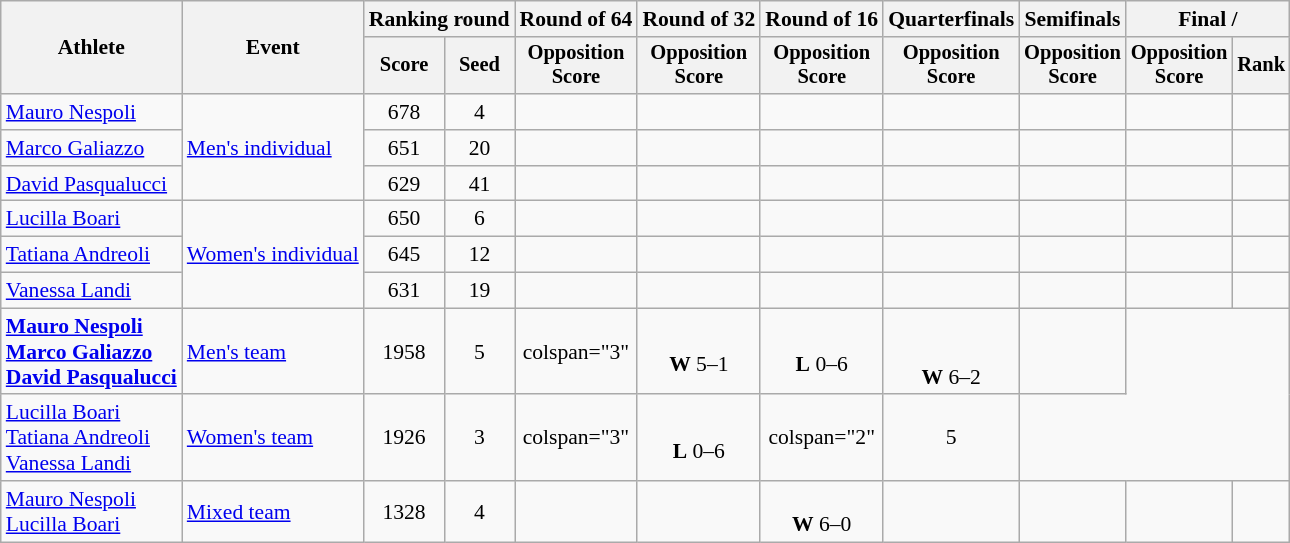<table class="wikitable" style="text-align:center; font-size:90%">
<tr>
<th rowspan="2">Athlete</th>
<th rowspan="2">Event</th>
<th colspan="2">Ranking round</th>
<th>Round of 64</th>
<th>Round of 32</th>
<th>Round of 16</th>
<th>Quarterfinals</th>
<th>Semifinals</th>
<th colspan="2">Final / </th>
</tr>
<tr style="font-size:95%">
<th>Score</th>
<th>Seed</th>
<th>Opposition<br>Score</th>
<th>Opposition<br>Score</th>
<th>Opposition<br>Score</th>
<th>Opposition<br>Score</th>
<th>Opposition<br>Score</th>
<th>Opposition<br>Score</th>
<th>Rank</th>
</tr>
<tr>
<td align="left"><a href='#'>Mauro Nespoli</a></td>
<td align="left" rowspan="3"><a href='#'>Men's individual</a></td>
<td>678</td>
<td>4</td>
<td></td>
<td></td>
<td></td>
<td></td>
<td></td>
<td></td>
<td></td>
</tr>
<tr>
<td align="left"><a href='#'>Marco Galiazzo</a></td>
<td>651</td>
<td>20</td>
<td><br></td>
<td></td>
<td></td>
<td></td>
<td></td>
<td></td>
<td></td>
</tr>
<tr>
<td align="left"><a href='#'>David Pasqualucci</a></td>
<td>629</td>
<td>41</td>
<td><br></td>
<td></td>
<td></td>
<td></td>
<td></td>
<td></td>
<td></td>
</tr>
<tr>
<td align="left"><a href='#'>Lucilla Boari</a></td>
<td align="left" rowspan="3"><a href='#'>Women's individual</a></td>
<td>650</td>
<td>6</td>
<td></td>
<td></td>
<td></td>
<td></td>
<td></td>
<td></td>
<td></td>
</tr>
<tr>
<td align="left"><a href='#'>Tatiana Andreoli</a></td>
<td>645</td>
<td>12</td>
<td></td>
<td></td>
<td></td>
<td></td>
<td></td>
<td></td>
<td></td>
</tr>
<tr>
<td align="left"><a href='#'>Vanessa Landi</a></td>
<td>631</td>
<td>19</td>
<td><br></td>
<td></td>
<td></td>
<td></td>
<td></td>
<td></td>
<td></td>
</tr>
<tr>
<td align="left"><strong><a href='#'>Mauro Nespoli</a><br><a href='#'>Marco Galiazzo</a><br><a href='#'>David Pasqualucci</a></strong></td>
<td align="left"><a href='#'>Men's team</a></td>
<td>1958</td>
<td>5</td>
<td>colspan="3" </td>
<td><br><strong>W</strong> 5–1</td>
<td><br><strong>L</strong> 0–6</td>
<td><strong></strong><br><br><strong>W</strong> 6–2</td>
<td></td>
</tr>
<tr>
<td align="left"><a href='#'>Lucilla Boari</a><br><a href='#'>Tatiana Andreoli</a><br><a href='#'>Vanessa Landi</a></td>
<td align="left"><a href='#'>Women's team</a></td>
<td>1926</td>
<td>3</td>
<td>colspan="3" </td>
<td><br><strong>L</strong> 0–6</td>
<td>colspan="2" </td>
<td>5</td>
</tr>
<tr>
<td align="left"><a href='#'>Mauro Nespoli</a><br><a href='#'>Lucilla Boari</a></td>
<td align="left"><a href='#'>Mixed team</a></td>
<td>1328</td>
<td>4</td>
<td></td>
<td></td>
<td><br><strong>W</strong> 6–0</td>
<td><br></td>
<td></td>
<td></td>
<td></td>
</tr>
</table>
